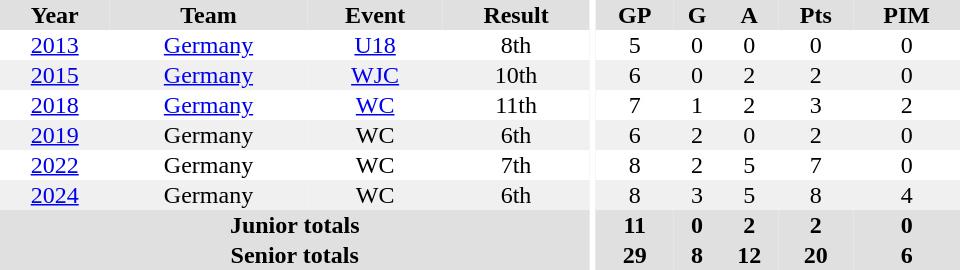<table border="0" cellpadding="1" cellspacing="0" ID="Table3" style="text-align:center; width:40em">
<tr ALIGN="center" bgcolor="#e0e0e0">
<th>Year</th>
<th>Team</th>
<th>Event</th>
<th>Result</th>
<th rowspan="99" bgcolor="#fff"></th>
<th>GP</th>
<th>G</th>
<th>A</th>
<th>Pts</th>
<th>PIM</th>
</tr>
<tr>
<td><a href='#'>2013</a></td>
<td><a href='#'>Germany</a></td>
<td><a href='#'>U18</a></td>
<td>8th</td>
<td>5</td>
<td>0</td>
<td>0</td>
<td>0</td>
<td>0</td>
</tr>
<tr bgcolor="#f0f0f0">
<td><a href='#'>2015</a></td>
<td><a href='#'>Germany</a></td>
<td><a href='#'>WJC</a></td>
<td>10th</td>
<td>6</td>
<td>0</td>
<td>2</td>
<td>2</td>
<td>0</td>
</tr>
<tr>
<td><a href='#'>2018</a></td>
<td><a href='#'>Germany</a></td>
<td><a href='#'>WC</a></td>
<td>11th</td>
<td>7</td>
<td>1</td>
<td>2</td>
<td>3</td>
<td>2</td>
</tr>
<tr bgcolor="#f0f0f0">
<td><a href='#'>2019</a></td>
<td>Germany</td>
<td>WC</td>
<td>6th</td>
<td>6</td>
<td>2</td>
<td>0</td>
<td>2</td>
<td>0</td>
</tr>
<tr>
<td><a href='#'>2022</a></td>
<td>Germany</td>
<td>WC</td>
<td>7th</td>
<td>8</td>
<td>2</td>
<td>5</td>
<td>7</td>
<td>0</td>
</tr>
<tr bgcolor="#f0f0f0">
<td><a href='#'>2024</a></td>
<td>Germany</td>
<td>WC</td>
<td>6th</td>
<td>8</td>
<td>3</td>
<td>5</td>
<td>8</td>
<td>4</td>
</tr>
<tr bgcolor="#e0e0e0">
<th colspan="4">Junior totals</th>
<th>11</th>
<th>0</th>
<th>2</th>
<th>2</th>
<th>0</th>
</tr>
<tr bgcolor="#e0e0e0">
<th colspan="4">Senior totals</th>
<th>29</th>
<th>8</th>
<th>12</th>
<th>20</th>
<th>6</th>
</tr>
</table>
